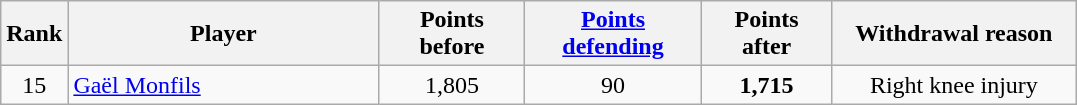<table class="wikitable sortable" style="text-align:center;">
<tr>
<th style="width:30px;">Rank</th>
<th style="width:200px;">Player</th>
<th style="width:90px;">Points <br>before</th>
<th style="width:110px;"><a href='#'>Points <br>defending</a></th>
<th style="width:80px;">Points <br>after</th>
<th style="width:155px;">Withdrawal reason</th>
</tr>
<tr>
<td>15</td>
<td style="text-align:left;"> <a href='#'>Gaël Monfils</a></td>
<td>1,805</td>
<td>90</td>
<td><strong>1,715</strong></td>
<td>Right knee injury</td>
</tr>
</table>
